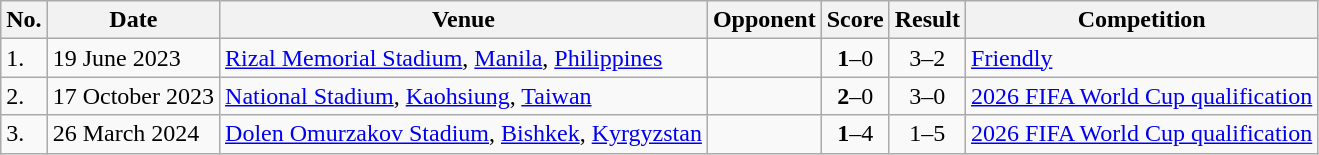<table class="wikitable">
<tr>
<th>No.</th>
<th>Date</th>
<th>Venue</th>
<th>Opponent</th>
<th>Score</th>
<th>Result</th>
<th>Competition</th>
</tr>
<tr>
<td>1.</td>
<td>19 June 2023</td>
<td><a href='#'>Rizal Memorial Stadium</a>, <a href='#'>Manila</a>, <a href='#'>Philippines</a></td>
<td></td>
<td align=center><strong>1</strong>–0</td>
<td align=center>3–2</td>
<td><a href='#'>Friendly</a></td>
</tr>
<tr>
<td>2.</td>
<td>17 October 2023</td>
<td><a href='#'>National Stadium</a>, <a href='#'>Kaohsiung</a>, <a href='#'>Taiwan</a></td>
<td></td>
<td align=center><strong>2</strong>–0</td>
<td align=center>3–0</td>
<td><a href='#'>2026 FIFA World Cup qualification</a></td>
</tr>
<tr>
<td>3.</td>
<td>26 March 2024</td>
<td><a href='#'>Dolen Omurzakov Stadium</a>, <a href='#'>Bishkek</a>, <a href='#'>Kyrgyzstan</a></td>
<td></td>
<td align=center><strong>1</strong>–4</td>
<td align=center>1–5</td>
<td><a href='#'>2026 FIFA World Cup qualification</a></td>
</tr>
</table>
